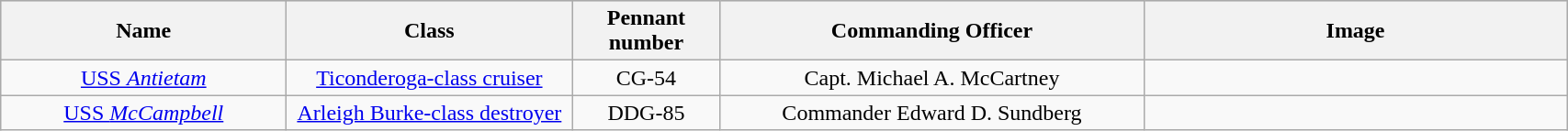<table class="wikitable" style="text-align:center">
<tr style="background:#cccccc">
<th scope="col" style="width: 200px;">Name</th>
<th scope="col" style="width: 200px;">Class</th>
<th scope="col" style="width: 100px;">Pennant number</th>
<th scope="col" style="width: 300px;">Commanding Officer</th>
<th scope="col" style="width: 300px;">Image</th>
</tr>
<tr>
<td><a href='#'>USS <em>Antietam</em></a></td>
<td><a href='#'>Ticonderoga-class cruiser</a></td>
<td>CG-54</td>
<td>Capt. Michael A. McCartney</td>
<td></td>
</tr>
<tr>
<td><a href='#'>USS <em>McCampbell</em></a></td>
<td><a href='#'>Arleigh Burke-class destroyer</a></td>
<td>DDG-85</td>
<td>Commander Edward D. Sundberg</td>
<td></td>
</tr>
</table>
